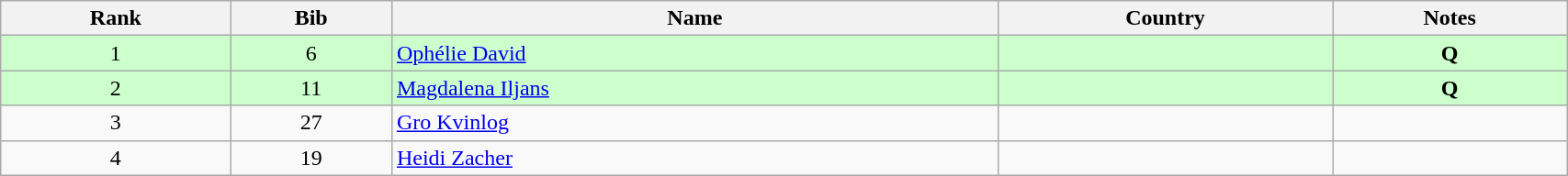<table class="wikitable" style="text-align:center;" width=90%>
<tr>
<th>Rank</th>
<th>Bib</th>
<th>Name</th>
<th>Country</th>
<th>Notes</th>
</tr>
<tr bgcolor="#ccffcc">
<td>1</td>
<td>6</td>
<td align=left><a href='#'>Ophélie David</a></td>
<td align=left></td>
<td><strong>Q</strong></td>
</tr>
<tr bgcolor="#ccffcc">
<td>2</td>
<td>11</td>
<td align=left><a href='#'>Magdalena Iljans</a></td>
<td align=left></td>
<td><strong>Q</strong></td>
</tr>
<tr>
<td>3</td>
<td>27</td>
<td align=left><a href='#'>Gro Kvinlog</a></td>
<td align=left></td>
<td></td>
</tr>
<tr>
<td>4</td>
<td>19</td>
<td align=left><a href='#'>Heidi Zacher</a></td>
<td align=left></td>
<td></td>
</tr>
</table>
